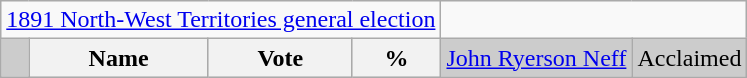<table class="wikitable">
<tr>
<td colspan=4 align=center><a href='#'>1891 North-West Territories general election</a></td>
</tr>
<tr bgcolor="CCCCCC">
<td></td>
<th><strong>Name </strong></th>
<th><strong>Vote</strong></th>
<th><strong>%</strong><br></th>
<td><a href='#'>John Ryerson Neff</a></td>
<td colspan="2" align=center>Acclaimed</td>
</tr>
</table>
